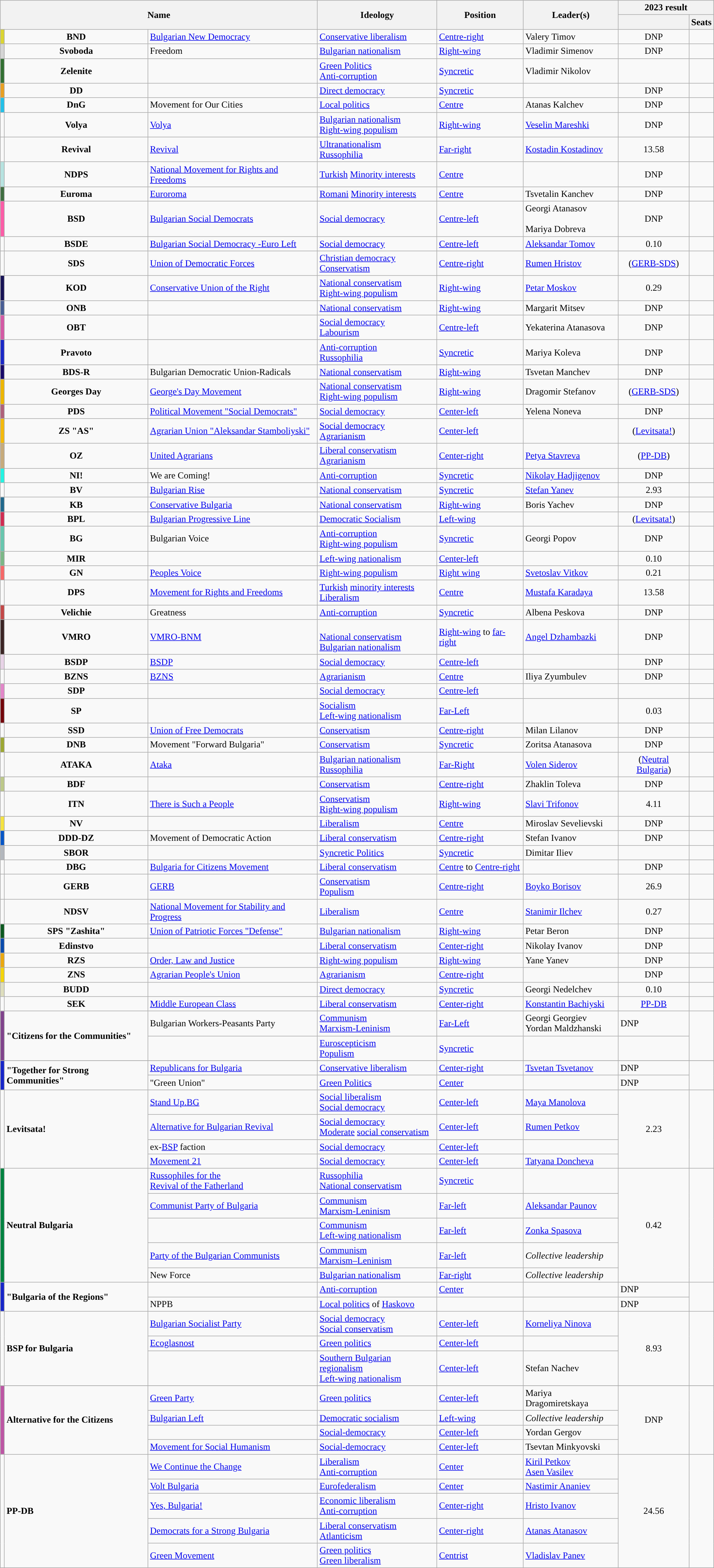<table class="wikitable">
<tr>
<th colspan="3" rowspan="2">Name</th>
<th rowspan="2">Ideology</th>
<th rowspan="2">Position</th>
<th rowspan="2">Leader(s)</th>
<th colspan="2">2023 result</th>
</tr>
<tr>
<th></th>
<th>Seats</th>
</tr>
<tr>
<td style="background:#DBD531"></td>
<td style="text-align:center"><strong>BND</strong></td>
<td><a href='#'>Bulgarian New Democracy</a></td>
<td><a href='#'>Conservative liberalism</a></td>
<td><a href='#'>Centre-right</a></td>
<td>Valery Timov</td>
<td style="text-align:center">DNP</td>
<td></td>
</tr>
<tr>
<td style= "background:#D5D5D5"></td>
<td style="text-align:center"><strong>Svoboda</strong></td>
<td>Freedom</td>
<td><a href='#'>Bulgarian nationalism</a></td>
<td><a href='#'>Right-wing</a></td>
<td>Vladimir Simenov</td>
<td style="text-align:center">DNP</td>
<td></td>
</tr>
<tr>
<td style= "background:#327032"></td>
<td style="text-align:center"><strong>Zelenite</strong></td>
<td></td>
<td><a href='#'>Green Politics</a> <br> <a href='#'>Anti-corruption</a></td>
<td><a href='#'>Syncretic</a></td>
<td>Vladimir Nikolov</td>
<td style="text-align:center"></td>
<td></td>
</tr>
<tr>
<td style= "background:#E9A022"></td>
<td style="text-align:center"><strong>DD</strong></td>
<td></td>
<td><a href='#'>Direct democracy</a></td>
<td><a href='#'>Syncretic</a></td>
<td></td>
<td style="text-align:center">DNP</td>
<td></td>
</tr>
<tr>
<td style= "background:#22C1E9"></td>
<td style="text-align:center"><strong>DnG</strong></td>
<td>Movement for Our Cities</td>
<td><a href='#'>Local politics</a></td>
<td><a href='#'>Centre</a></td>
<td>Atanas Kalchev</td>
<td style="text-align:center">DNP</td>
<td></td>
</tr>
<tr>
<td bgcolor=></td>
<td style="text-align:center"><strong>Volya</strong></td>
<td><a href='#'>Volya</a></td>
<td><a href='#'>Bulgarian nationalism</a> <br> <a href='#'>Right-wing populism</a></td>
<td><a href='#'>Right-wing</a></td>
<td><a href='#'>Veselin Mareshki</a></td>
<td style="text-align:center">DNP</td>
<td></td>
</tr>
<tr>
<td bgcolor=></td>
<td style="text-align:center"><strong>Revival</strong></td>
<td><a href='#'>Revival</a></td>
<td><a href='#'>Ultranationalism</a> <br> <a href='#'>Russophilia</a></td>
<td><a href='#'>Far-right</a></td>
<td><a href='#'>Kostadin Kostadinov</a></td>
<td style="text-align:center">13.58</td>
<td></td>
</tr>
<tr>
<td style= "background:#b6e3e0"></td>
<td style="text-align:center"><strong>NDPS</strong></td>
<td><a href='#'>National Movement for Rights and Freedoms</a></td>
<td><a href='#'>Turkish</a> <a href='#'>Minority interests</a></td>
<td><a href='#'>Centre</a></td>
<td></td>
<td style="text-align:center">DNP</td>
<td></td>
</tr>
<tr>
<td style= "background:#3F6E41"></td>
<td style="text-align:center"><strong>Euroma</strong></td>
<td><a href='#'>Euroroma</a></td>
<td><a href='#'>Romani</a> <a href='#'>Minority interests</a></td>
<td><a href='#'>Centre</a></td>
<td>Tsvetalin Kanchev</td>
<td style="text-align:center">DNP</td>
<td></td>
</tr>
<tr>
<td style= "background:#FC5CA7"></td>
<td style="text-align:center"><strong>BSD</strong></td>
<td><a href='#'>Bulgarian Social Democrats</a></td>
<td><a href='#'>Social democracy</a></td>
<td><a href='#'>Centre-left</a></td>
<td>Georgi Atanasov <br><br>Mariya Dobreva</td>
<td style="text-align:center">DNP</td>
<td></td>
</tr>
<tr>
<td bgcolor=></td>
<td style="text-align:center"><strong>BSDE</strong></td>
<td><a href='#'>Bulgarian Social Democracy -Euro Left</a></td>
<td><a href='#'>Social democracy</a></td>
<td><a href='#'>Centre-left</a></td>
<td><a href='#'>Aleksandar Tomov</a></td>
<td style="text-align:center">0.10</td>
<td></td>
</tr>
<tr>
<td bgcolor=></td>
<td style="text-align:center"><strong>SDS</strong></td>
<td><a href='#'>Union of Democratic Forces</a></td>
<td><a href='#'>Christian democracy</a> <br> <a href='#'>Conservatism</a></td>
<td><a href='#'>Centre-right</a></td>
<td><a href='#'>Rumen Hristov</a></td>
<td style="text-align:center">(<a href='#'>GERB-SDS</a>)</td>
<td></td>
</tr>
<tr>
<td style="background:#171255"></td>
<td style="text-align:center"><strong>KOD</strong></td>
<td><a href='#'>Conservative Union of the Right</a></td>
<td><a href='#'>National conservatism</a> <br> <a href='#'>Right-wing populism</a></td>
<td><a href='#'>Right-wing</a></td>
<td><a href='#'>Petar Moskov </a></td>
<td style="text-align:center">0.29</td>
<td></td>
</tr>
<tr>
<td style="background:#475d94"></td>
<td style="text-align:center"><strong>ONB</strong></td>
<td></td>
<td><a href='#'>National conservatism</a></td>
<td><a href='#'>Right-wing</a></td>
<td>Margarit Mitsev</td>
<td style="text-align:center">DNP</td>
<td></td>
</tr>
<tr>
<td style="background:#d459a5"></td>
<td style="text-align:center"><strong>OBT</strong></td>
<td></td>
<td><a href='#'>Social democracy</a> <br> <a href='#'>Labourism</a></td>
<td><a href='#'>Centre-left</a></td>
<td>Yekaterina Atanasova</td>
<td style="text-align:center">DNP</td>
<td></td>
</tr>
<tr>
<td style="background:#1a28c7"></td>
<td style="text-align:center"><strong>Pravoto</strong></td>
<td></td>
<td><a href='#'>Anti-corruption</a> <br> <a href='#'>Russophilia</a></td>
<td><a href='#'>Syncretic</a></td>
<td>Mariya Koleva</td>
<td style="text-align:center">DNP</td>
<td></td>
</tr>
<tr>
<td style="background:#180969"></td>
<td style="text-align:center"><strong>BDS-R</strong></td>
<td>Bulgarian Democratic Union-Radicals</td>
<td><a href='#'>National conservatism</a></td>
<td><a href='#'>Right-wing</a></td>
<td>Tsvetan Manchev</td>
<td style="text-align:center">DNP</td>
<td></td>
</tr>
<tr>
<td style="background:#EEB600"></td>
<td style="text-align:center"><strong>Georges Day</strong></td>
<td><a href='#'>George's Day Movement</a></td>
<td><a href='#'>National conservatism</a> <br> <a href='#'>Right-wing populism</a></td>
<td><a href='#'>Right-wing</a></td>
<td>Dragomir Stefanov</td>
<td style="text-align:center">(<a href='#'>GERB-SDS</a>)</td>
<td></td>
</tr>
<tr>
<td style="background:#b0617a"></td>
<td style="text-align:center"><strong>PDS</strong></td>
<td><a href='#'>Political Movement "Social Democrats"</a></td>
<td><a href='#'>Social democracy</a></td>
<td><a href='#'>Center-left</a></td>
<td>Yelena Noneva</td>
<td style="text-align:center">DNP</td>
<td></td>
</tr>
<tr>
<td style="background:#f5ba0c"></td>
<td style="text-align:center"><strong>ZS "AS"</strong></td>
<td><a href='#'>Agrarian Union "Aleksandar Stamboliyski"</a></td>
<td><a href='#'>Social democracy</a><br> <a href='#'>Agrarianism</a></td>
<td><a href='#'>Center-left</a></td>
<td></td>
<td style="text-align:center">(<a href='#'>Levitsata!</a>)</td>
<td></td>
</tr>
<tr>
<td style="background:#c7ab7b"></td>
<td style="text-align:center"><strong>OZ</strong></td>
<td><a href='#'>United Agrarians</a></td>
<td><a href='#'>Liberal conservatism</a><br> <a href='#'>Agrarianism</a></td>
<td><a href='#'>Center-right</a></td>
<td><a href='#'>Petya Stavreva</a></td>
<td style="text-align:center">(<a href='#'>PP-DB</a>)</td>
<td></td>
</tr>
<tr>
<td style="background:#22f5e3"></td>
<td style="text-align:center"><strong>NI!</strong></td>
<td>We are Coming!</td>
<td><a href='#'>Anti-corruption</a></td>
<td><a href='#'>Syncretic</a></td>
<td><a href='#'>Nikolay Hadjigenov</a><br> </td>
<td style="text-align:center">DNP</td>
<td></td>
</tr>
<tr>
<td style="background-color:"></td>
<td style="text-align:center"><strong>BV</strong></td>
<td><a href='#'>Bulgarian Rise</a></td>
<td><a href='#'>National conservatism</a></td>
<td><a href='#'>Syncretic</a></td>
<td><a href='#'>Stefan Yanev</a></td>
<td style="text-align:center">2.93</td>
<td></td>
</tr>
<tr>
<td style="background:#1f688c"></td>
<td style="text-align:center"><strong>KB</strong></td>
<td><a href='#'> Conservative Bulgaria</a></td>
<td><a href='#'>National conservatism</a></td>
<td><a href='#'>Right-wing</a></td>
<td>Boris Yachev</td>
<td style="text-align:center">DNP</td>
<td></td>
</tr>
<tr>
<td style="background:#d12c52"></td>
<td style="text-align:center"><strong>BPL</strong></td>
<td><a href='#'>Bulgarian Progressive Line</a></td>
<td><a href='#'>Democratic Socialism</a></td>
<td><a href='#'>Left-wing</a></td>
<td></td>
<td style="text-align:center">(<a href='#'>Levitsata!</a>)</td>
<td></td>
</tr>
<tr>
<td style="background:#67c7af"></td>
<td style="text-align:center"><strong>BG</strong></td>
<td>Bulgarian Voice</td>
<td><a href='#'>Anti-corruption</a><br> <a href='#'>Right-wing populism</a></td>
<td><a href='#'>Syncretic</a></td>
<td>Georgi Popov</td>
<td style="text-align:center">DNP</td>
<td></td>
</tr>
<tr>
<td style="background:#7bb887"></td>
<td style="text-align:center"><strong>MIR</strong></td>
<td></td>
<td><a href='#'>Left-wing nationalism</a></td>
<td><a href='#'>Center-left</a></td>
<td></td>
<td style="text-align:center">0.10</td>
<td></td>
</tr>
<tr>
<td style="background:#f76868"></td>
<td style="text-align:center"><strong>GN</strong></td>
<td><a href='#'>Peoples Voice</a></td>
<td><a href='#'>Right-wing populism</a></td>
<td><a href='#'>Right wing</a></td>
<td><a href='#'>Svetoslav Vitkov</a></td>
<td style="text-align:center">0.21</td>
<td></td>
</tr>
<tr>
<td style="background-color:"></td>
<td style="text-align:center"><strong>DPS</strong></td>
<td><a href='#'>Movement for Rights and Freedoms</a></td>
<td><a href='#'>Turkish</a> <a href='#'>minority interests</a> <br> <a href='#'>Liberalism</a></td>
<td><a href='#'>Centre</a></td>
<td><a href='#'>Mustafa Karadaya</a></td>
<td style="text-align:center">13.58</td>
<td></td>
</tr>
<tr>
<td style="background:#c44747"></td>
<td style="text-align:center"><strong>Velichie</strong></td>
<td>Greatness</td>
<td><a href='#'>Anti-corruption</a></td>
<td><a href='#'>Syncretic</a></td>
<td>Albena Peskova</td>
<td style="text-align:center">DNP</td>
<td></td>
</tr>
<tr>
<td style="background:#3b2424"></td>
<td style="text-align:center"><strong>VMRO</strong></td>
<td><a href='#'>VMRO-BNM</a></td>
<td><br><a href='#'>National conservatism</a><br>
<a href='#'>Bulgarian nationalism</a></td>
<td><a href='#'>Right-wing</a> to <a href='#'>far-right</a></td>
<td><a href='#'>Angel Dzhambazki</a></td>
<td style="text-align:center">DNP</td>
<td></td>
</tr>
<tr>
<td style="background:#e8d3e7"></td>
<td style="text-align:center"><strong>BSDP</strong></td>
<td><a href='#'>BSDP</a></td>
<td><a href='#'>Social democracy</a></td>
<td><a href='#'>Centre-left</a></td>
<td></td>
<td style="text-align:center">DNP</td>
<td></td>
</tr>
<tr>
<td style="background-color:"></td>
<td style="text-align:center"><strong>BZNS</strong></td>
<td><a href='#'>BZNS</a></td>
<td><a href='#'>Agrarianism</a></td>
<td><a href='#'>Centre</a></td>
<td>Iliya Zyumbulev</td>
<td style="text-align:center">DNP</td>
<td></td>
</tr>
<tr>
<td style="background:#e386c9"></td>
<td style="text-align:center"><strong>SDP</strong></td>
<td></td>
<td><a href='#'>Social democracy</a></td>
<td><a href='#'>Centre-left</a></td>
<td></td>
<td style="text-align:center"></td>
<td></td>
</tr>
<tr>
<td style="background:#73050a"></td>
<td style="text-align:center"><strong>SP</strong></td>
<td></td>
<td><a href='#'>Socialism</a> <br> <a href='#'>Left-wing nationalism</a></td>
<td><a href='#'>Far-Left</a></td>
<td></td>
<td style="text-align:center">0.03</td>
<td></td>
</tr>
<tr>
<td bgcolor=></td>
<td style="text-align:center"><strong>SSD</strong></td>
<td><a href='#'>Union of Free Democrats</a></td>
<td><a href='#'>Conservatism</a></td>
<td><a href='#'>Centre-right</a></td>
<td>Milan Lilanov</td>
<td style="text-align:center">DNP</td>
<td></td>
</tr>
<tr>
<td style="background:#9da832"></td>
<td style="text-align:center"><strong>DNB</strong></td>
<td>Movement "Forward Bulgaria"</td>
<td><a href='#'>Conservatism</a></td>
<td><a href='#'>Syncretic</a></td>
<td>Zoritsa Atanasova</td>
<td style="text-align:center">DNP</td>
<td></td>
</tr>
<tr>
<td bgcolor=></td>
<td style="text-align:center"><strong>ATAKA</strong></td>
<td><a href='#'>Ataka</a></td>
<td><a href='#'>Bulgarian nationalism</a> <br> <a href='#'>Russophilia</a></td>
<td><a href='#'>Far-Right</a></td>
<td><a href='#'>Volen Siderov</a></td>
<td style="text-align:center">(<a href='#'>Neutral Bulgaria</a>)</td>
<td></td>
</tr>
<tr>
<td style="background:#bdc989"></td>
<td style="text-align:center"><strong>BDF</strong></td>
<td></td>
<td><a href='#'>Conservatism</a></td>
<td><a href='#'>Centre-right</a></td>
<td>Zhaklin Toleva</td>
<td style="text-align:center">DNP</td>
<td></td>
</tr>
<tr>
<td bgcolor=></td>
<td style="text-align:center"><strong>ITN</strong></td>
<td><a href='#'>There is Such a People</a></td>
<td><a href='#'>Conservatism</a><br> <a href='#'>Right-wing populism</a></td>
<td><a href='#'>Right-wing</a></td>
<td><a href='#'>Slavi Trifonov</a></td>
<td style="text-align:center">4.11</td>
<td></td>
</tr>
<tr>
<td style="background:#f5e340"></td>
<td style="text-align:center"><strong>NV</strong></td>
<td></td>
<td><a href='#'>Liberalism</a></td>
<td><a href='#'>Centre</a></td>
<td>Miroslav Sevelievski</td>
<td style="text-align:center">DNP</td>
<td></td>
</tr>
<tr>
<td style="background:#0656c7"></td>
<td style="text-align:center"><strong>DDD-DZ</strong></td>
<td>Movement of Democratic Action</td>
<td><a href='#'>Liberal conservatism</a></td>
<td><a href='#'>Centre-right</a></td>
<td>Stefan Ivanov</td>
<td style="text-align:center">DNP</td>
<td></td>
</tr>
<tr>
<td style="background:#b3b7bd"></td>
<td style="text-align:center"><strong>SBOR</strong></td>
<td></td>
<td><a href='#'>Syncretic Politics</a></td>
<td><a href='#'>Syncretic</a></td>
<td>Dimitar Iliev</td>
<td style="text-align:center"></td>
<td></td>
</tr>
<tr>
<td bgcolor=></td>
<td style="text-align:center"><strong>DBG</strong></td>
<td><a href='#'>Bulgaria for Citizens Movement</a></td>
<td><a href='#'>Liberal conservatism</a></td>
<td><a href='#'>Centre</a> to <a href='#'>Centre-right</a></td>
<td></td>
<td style="text-align:center">DNP</td>
<td></td>
</tr>
<tr>
<td bgcolor=></td>
<td style="text-align:center"><strong>GERB</strong></td>
<td><a href='#'>GERB</a></td>
<td><a href='#'>Conservatism</a> <br> <a href='#'>Populism</a></td>
<td><a href='#'>Centre-right</a></td>
<td><a href='#'>Boyko Borisov</a></td>
<td style="text-align:center">26.9</td>
<td></td>
</tr>
<tr>
<td bgcolor=></td>
<td style="text-align:center"><strong>NDSV</strong></td>
<td><a href='#'>National Movement for Stability and Progress</a></td>
<td><a href='#'>Liberalism</a></td>
<td><a href='#'>Centre</a></td>
<td><a href='#'>Stanimir Ilchev</a></td>
<td style="text-align:center">0.27</td>
<td></td>
</tr>
<tr>
<td style="background:#0a591f"></td>
<td style="text-align:center"><strong>SPS "Zashita"</strong></td>
<td><a href='#'>Union of Patriotic Forces "Defense"</a></td>
<td><a href='#'>Bulgarian nationalism</a></td>
<td><a href='#'>Right-wing</a></td>
<td>Petar Beron</td>
<td style="text-align:center">DNP</td>
<td></td>
</tr>
<tr>
<td style="background:#094bad"></td>
<td style="text-align:center"><strong>Edinstvo</strong></td>
<td></td>
<td><a href='#'>Liberal conservatism</a></td>
<td><a href='#'>Center-right</a></td>
<td>Nikolay Ivanov</td>
<td style="text-align:center">DNP</td>
<td></td>
</tr>
<tr>
<td style="background:#eba80e"></td>
<td style="text-align:center"><strong>RZS</strong></td>
<td><a href='#'>Order, Law and Justice</a></td>
<td><a href='#'>Right-wing populism</a></td>
<td><a href='#'>Right-wing</a></td>
<td>Yane Yanev</td>
<td style="text-align:center">DNP</td>
<td></td>
</tr>
<tr>
<td style="background:#f5d50a"></td>
<td style="text-align:center"><strong>ZNS</strong></td>
<td><a href='#'>Agrarian People's Union</a></td>
<td><a href='#'>Agrarianism</a></td>
<td><a href='#'>Centre-right</a></td>
<td></td>
<td style="text-align:center">DNP</td>
<td></td>
</tr>
<tr>
<td style="background:#dedebd"></td>
<td style="text-align:center"><strong>BUDD</strong></td>
<td></td>
<td><a href='#'>Direct democracy</a></td>
<td><a href='#'>Syncretic</a></td>
<td>Georgi Nedelchev</td>
<td style="text-align:center">0.10</td>
<td></td>
</tr>
<tr>
<td bgcolor=></td>
<td style="text-align:center"><strong>SEK</strong></td>
<td><a href='#'>Middle European Class</a></td>
<td><a href='#'>Liberal conservatism</a></td>
<td><a href='#'>Center-right</a></td>
<td><a href='#'>Konstantin Bachiyski</a></td>
<td style="text-align:center"><a href='#'>PP-DB</a></td>
<td></td>
</tr>
<tr>
<td rowspan="2" style="background:#80438c"></td>
<td rowspan="2"><strong> "Citizens for the Communities"</strong></td>
<td>Bulgarian Workers-Peasants Party</td>
<td><a href='#'>Communism</a><br><a href='#'>Marxism-Leninism</a></td>
<td><a href='#'>Far-Left</a></td>
<td>Georgi Georgiev <br> Yordan Maldzhanski</td>
<td>DNP</td>
<td rowspan=2></td>
</tr>
<tr>
<td></td>
<td><a href='#'>Euroscepticism</a><br><a href='#'>Populism</a></td>
<td><a href='#'>Syncretic</a></td>
<td></td>
<td></td>
</tr>
<tr>
</tr>
<tr>
<td rowspan="2" style="background:#1625c9"></td>
<td rowspan="2"><strong> "Together for Strong Communities"</strong></td>
<td><a href='#'>Republicans for Bulgaria</a></td>
<td><a href='#'>Conservative liberalism</a></td>
<td><a href='#'>Center-right</a></td>
<td><a href='#'>Tsvetan Tsvetanov</a></td>
<td>DNP</td>
<td rowspan=2></td>
</tr>
<tr>
<td>"Green Union"</td>
<td><a href='#'>Green Politics</a></td>
<td><a href='#'>Center</a></td>
<td></td>
<td>DNP</td>
</tr>
<tr>
<td rowspan="4" style="background:"></td>
<td rowspan="4"><strong>Levitsata!</strong></td>
<td><a href='#'>Stand Up.BG</a></td>
<td><a href='#'>Social liberalism</a><br><a href='#'>Social democracy</a></td>
<td><a href='#'>Center-left</a></td>
<td><a href='#'>Maya Manolova</a></td>
<td rowspan=4 style="text-align:center">2.23</td>
<td rowspan=4></td>
</tr>
<tr>
<td><a href='#'>Alternative for Bulgarian Revival</a></td>
<td><a href='#'>Social democracy</a><br> <a href='#'>Moderate</a> <a href='#'>social conservatism</a></td>
<td><a href='#'>Center-left</a></td>
<td><a href='#'>Rumen Petkov</a></td>
</tr>
<tr>
<td>ex-<a href='#'>BSP</a> faction</td>
<td><a href='#'>Social democracy</a></td>
<td><a href='#'>Center-left</a></td>
<td> <br> </td>
</tr>
<tr>
<td><a href='#'>Movement 21</a></td>
<td><a href='#'>Social democracy</a></td>
<td><a href='#'>Center-left</a></td>
<td><a href='#'>Tatyana Doncheva</a></td>
</tr>
<tr>
<td rowspan="5" style="background:#018340"></td>
<td rowspan="5"><strong>Neutral Bulgaria</strong></td>
<td><a href='#'>Russophiles for the<br>Revival of the Fatherland</a></td>
<td><a href='#'>Russophilia</a><br><a href='#'>National conservatism</a></td>
<td><a href='#'>Syncretic</a></td>
<td><strong></strong></td>
<td rowspan="5" style="text-align:center">0.42</td>
<td rowspan=5></td>
</tr>
<tr>
<td><a href='#'>Communist Party of Bulgaria</a></td>
<td><a href='#'>Communism</a><br><a href='#'>Marxism-Leninism</a></td>
<td><a href='#'>Far-left</a></td>
<td><a href='#'>Aleksandar Paunov</a></td>
</tr>
<tr>
<td></td>
<td><a href='#'>Communism</a><br><a href='#'>Left-wing nationalism</a></td>
<td><a href='#'>Far-left</a></td>
<td><a href='#'>Zonka Spasova</a></td>
</tr>
<tr>
<td><a href='#'>Party of the Bulgarian Communists</a></td>
<td><a href='#'>Communism</a><br><a href='#'>Marxism–Leninism</a></td>
<td><a href='#'>Far-left</a></td>
<td><em>Collective leadership</em></td>
</tr>
<tr>
<td>New Force</td>
<td><a href='#'>Bulgarian nationalism</a></td>
<td><a href='#'>Far-right</a></td>
<td><em>Collective leadership</em></td>
</tr>
<tr>
<td rowspan="2" style="background:#1625c9"></td>
<td rowspan="2"><strong> "Bulgaria of the Regions"</strong></td>
<td></td>
<td><a href='#'>Anti-corruption</a></td>
<td><a href='#'>Center</a></td>
<td></td>
<td>DNP</td>
<td rowspan=2></td>
</tr>
<tr>
<td>NPPB</td>
<td><a href='#'>Local politics</a> of <a href='#'>Haskovo</a></td>
<td></td>
<td></td>
<td>DNP</td>
</tr>
<tr>
<td rowspan="3" style="background:"></td>
<td rowspan="3"><strong>BSP for Bulgaria</strong></td>
<td><a href='#'>Bulgarian Socialist Party</a></td>
<td><a href='#'>Social democracy</a><br><a href='#'>Social conservatism</a></td>
<td><a href='#'>Center-left</a></td>
<td><a href='#'>Korneliya Ninova</a></td>
<td rowspan=3 style="text-align:center">8.93</td>
<td rowspan=3></td>
</tr>
<tr>
<td><a href='#'>Ecoglasnost</a></td>
<td><a href='#'>Green politics</a></td>
<td><a href='#'>Center-left</a></td>
<td></td>
</tr>
<tr>
<td></td>
<td><a href='#'> Southern Bulgarian</a>  <a href='#'>regionalism</a> <br> <a href='#'>Left-wing nationalism</a></td>
<td><a href='#'>Center-left</a></td>
<td>Stefan Nachev</td>
</tr>
<tr>
</tr>
<tr>
<td rowspan="4" style="background:#bd55a4"></td>
<td rowspan="4"><strong>Alternative for the Citizens</strong></td>
<td><a href='#'>Green Party</a></td>
<td><a href='#'>Green politics</a></td>
<td><a href='#'>Center-left</a></td>
<td>Mariya Dragomiretskaya</td>
<td rowspan="4" style="text-align:center">DNP</td>
<td rowspan=4></td>
</tr>
<tr>
<td><a href='#'>Bulgarian Left</a></td>
<td><a href='#'>Democratic socialism</a></td>
<td><a href='#'>Left-wing</a></td>
<td><em>Collective leadership</em></td>
</tr>
<tr>
<td></td>
<td><a href='#'>Social-democracy</a></td>
<td><a href='#'>Center-left</a></td>
<td>Yordan Gergov</td>
</tr>
<tr>
<td><a href='#'>Movement for Social Humanism</a></td>
<td><a href='#'>Social-democracy</a></td>
<td><a href='#'>Center-left</a></td>
<td>Tsevtan Minkyovski</td>
</tr>
<tr>
<td rowspan="5" style="background:"></td>
<td rowspan="5"><strong>PP-DB</strong></td>
<td><a href='#'>We Continue the Change</a></td>
<td><a href='#'>Liberalism</a><br><a href='#'>Anti-corruption</a></td>
<td><a href='#'>Center</a></td>
<td><a href='#'>Kiril Petkov</a> <br> <a href='#'>Asen Vasilev</a></td>
<td rowspan=5 style="text-align:center">24.56</td>
<td rowspan=5></td>
</tr>
<tr>
<td><a href='#'>Volt Bulgaria</a></td>
<td><a href='#'>Eurofederalism</a></td>
<td><a href='#'>Center</a></td>
<td><a href='#'>Nastimir Ananiev</a></td>
</tr>
<tr>
<td><a href='#'>Yes, Bulgaria!</a></td>
<td><a href='#'>Economic liberalism</a> <br> <a href='#'>Anti-corruption</a></td>
<td><a href='#'>Center-right</a></td>
<td><a href='#'>Hristo Ivanov</a></td>
</tr>
<tr>
<td><a href='#'>Democrats for a Strong Bulgaria</a></td>
<td><a href='#'>Liberal conservatism</a> <br> <a href='#'>Atlanticism</a></td>
<td><a href='#'>Center-right</a></td>
<td><a href='#'>Atanas Atanasov</a></td>
</tr>
<tr>
<td><a href='#'>Green Movement</a></td>
<td><a href='#'>Green politics</a> <br> <a href='#'>Green liberalism</a></td>
<td><a href='#'>Centrist</a></td>
<td><a href='#'>Vladislav Panev</a></td>
</tr>
</table>
